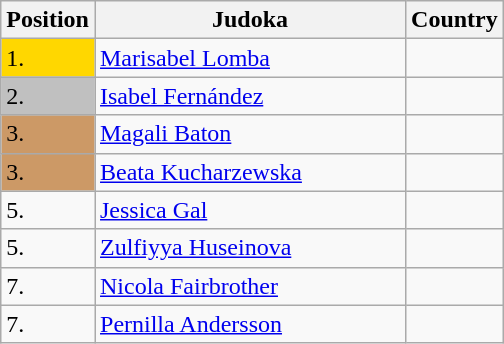<table class=wikitable>
<tr>
<th width=10>Position</th>
<th width=200>Judoka</th>
<th width=10>Country</th>
</tr>
<tr>
<td bgcolor=gold>1.</td>
<td><a href='#'>Marisabel Lomba</a></td>
<td></td>
</tr>
<tr>
<td bgcolor="silver">2.</td>
<td><a href='#'>Isabel Fernández</a></td>
<td></td>
</tr>
<tr>
<td bgcolor="CC9966">3.</td>
<td><a href='#'>Magali Baton</a></td>
<td></td>
</tr>
<tr>
<td bgcolor="CC9966">3.</td>
<td><a href='#'>Beata Kucharzewska</a></td>
<td></td>
</tr>
<tr>
<td>5.</td>
<td><a href='#'>Jessica Gal</a></td>
<td></td>
</tr>
<tr>
<td>5.</td>
<td><a href='#'>Zulfiyya Huseinova</a></td>
<td></td>
</tr>
<tr>
<td>7.</td>
<td><a href='#'>Nicola Fairbrother</a></td>
<td></td>
</tr>
<tr>
<td>7.</td>
<td><a href='#'>Pernilla Andersson</a></td>
<td></td>
</tr>
</table>
